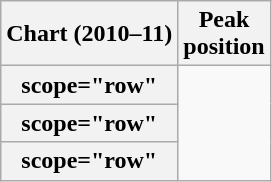<table class="wikitable plainrowheaders sortable" style="text-align:center;">
<tr>
<th scope="col">Chart (2010–11)</th>
<th scope="col">Peak<br>position</th>
</tr>
<tr>
<th>scope="row" </th>
</tr>
<tr>
<th>scope="row" </th>
</tr>
<tr>
<th>scope="row" </th>
</tr>
</table>
